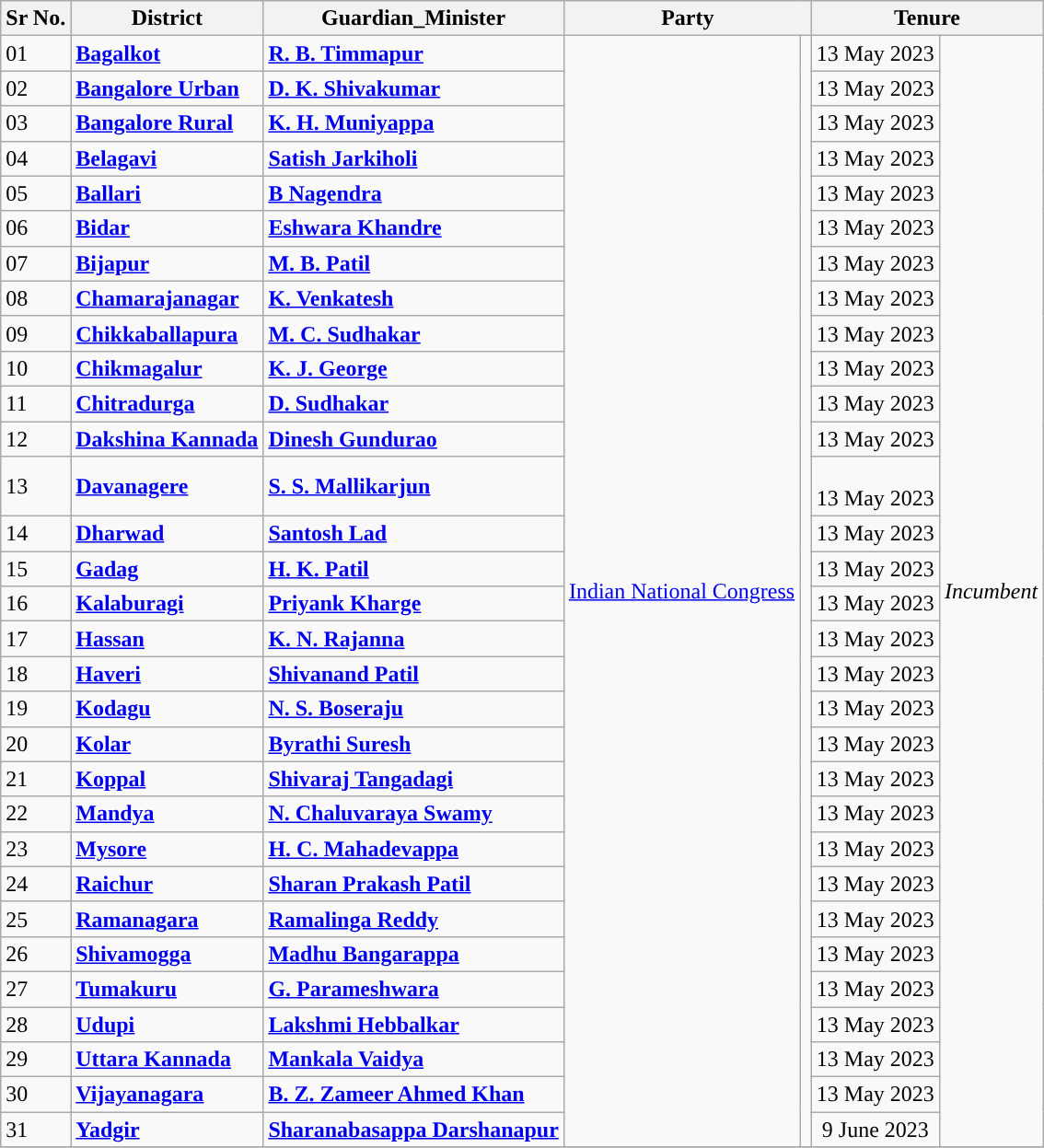<table class="wikitable">
<tr>
<th>Sr No.</th>
<th>District</th>
<th>Guardian_Minister</th>
<th colspan="2" scope="col">Party</th>
<th colspan="2" scope="col">Tenure</th>
</tr>
<tr>
<td>01</td>
<td><strong><a href='#'>Bagalkot</a></strong></td>
<td><strong><a href='#'>R. B. Timmapur</a></strong></td>
<td rowspan=31><a href='#'>Indian National Congress</a></td>
<td rowspan=31 style="width:1px; background-color: "></td>
<td style="text-align:center;">13 May 2023</td>
<td rowspan="31"style="text-align:center;"><em>Incumbent</em></td>
</tr>
<tr>
<td>02</td>
<td><strong><a href='#'>Bangalore Urban</a></strong></td>
<td><strong><a href='#'>D. K. Shivakumar</a></strong></td>
<td style="text-align:center;">13 May 2023</td>
</tr>
<tr>
<td>03</td>
<td><strong><a href='#'>Bangalore Rural</a></strong></td>
<td><strong><a href='#'>K. H. Muniyappa</a></strong></td>
<td style="text-align:center;">13 May 2023</td>
</tr>
<tr>
<td>04</td>
<td><strong><a href='#'>Belagavi</a></strong></td>
<td><strong><a href='#'>Satish Jarkiholi</a></strong></td>
<td style="text-align:center;">13 May 2023</td>
</tr>
<tr>
<td>05</td>
<td><strong><a href='#'>Ballari</a></strong></td>
<td><strong><a href='#'>B Nagendra</a></strong></td>
<td style="text-align:center;">13 May 2023</td>
</tr>
<tr>
<td>06</td>
<td><strong><a href='#'>Bidar</a></strong></td>
<td><strong><a href='#'>Eshwara Khandre</a></strong></td>
<td style="text-align:center;">13 May 2023</td>
</tr>
<tr>
<td>07</td>
<td><strong><a href='#'>Bijapur</a></strong></td>
<td><strong><a href='#'>M. B. Patil</a></strong></td>
<td style="text-align:center;">13 May 2023</td>
</tr>
<tr>
<td>08</td>
<td><strong><a href='#'>Chamarajanagar</a></strong></td>
<td><strong><a href='#'>K. Venkatesh</a></strong></td>
<td style="text-align:center;">13 May 2023</td>
</tr>
<tr>
<td>09</td>
<td><strong><a href='#'>Chikkaballapura</a></strong></td>
<td><strong><a href='#'>M. C. Sudhakar</a></strong></td>
<td style="text-align:center;">13 May 2023</td>
</tr>
<tr>
<td>10</td>
<td><strong><a href='#'>Chikmagalur</a></strong></td>
<td><strong><a href='#'>K. J. George</a></strong></td>
<td style="text-align:center;">13 May 2023</td>
</tr>
<tr>
<td>11</td>
<td><strong><a href='#'>Chitradurga</a></strong></td>
<td><strong><a href='#'>D. Sudhakar</a></strong></td>
<td style="text-align:center;">13 May 2023</td>
</tr>
<tr>
<td>12</td>
<td><strong><a href='#'>Dakshina Kannada</a></strong></td>
<td><strong><a href='#'>Dinesh Gundurao </a></strong></td>
<td style="text-align:center;">13 May 2023</td>
</tr>
<tr>
<td>13</td>
<td><strong><a href='#'>Davanagere</a></strong></td>
<td><strong><a href='#'>S. S. Mallikarjun</a></strong></td>
<td style="text-align:center;"><br>13 May 2023</td>
</tr>
<tr>
<td>14</td>
<td><strong><a href='#'>Dharwad</a></strong></td>
<td><strong><a href='#'>Santosh Lad</a></strong></td>
<td style="text-align:center;">13 May 2023</td>
</tr>
<tr>
<td>15</td>
<td><strong><a href='#'>Gadag</a></strong></td>
<td><strong><a href='#'>H. K. Patil</a></strong></td>
<td style="text-align:center;">13 May 2023</td>
</tr>
<tr>
<td>16</td>
<td><strong><a href='#'>Kalaburagi</a></strong></td>
<td><strong><a href='#'>Priyank Kharge</a></strong></td>
<td style="text-align:center;">13 May 2023</td>
</tr>
<tr>
<td>17</td>
<td><strong><a href='#'>Hassan</a></strong></td>
<td><strong><a href='#'>K. N. Rajanna</a></strong></td>
<td style="text-align:center;">13 May 2023</td>
</tr>
<tr>
<td>18</td>
<td><strong><a href='#'>Haveri</a></strong></td>
<td><strong><a href='#'>Shivanand Patil</a></strong></td>
<td style="text-align:center;">13 May 2023</td>
</tr>
<tr>
<td>19</td>
<td><strong><a href='#'>Kodagu</a></strong></td>
<td><strong><a href='#'>N. S. Boseraju</a></strong></td>
<td style="text-align:center;">13 May 2023</td>
</tr>
<tr>
<td>20</td>
<td><strong><a href='#'>Kolar</a></strong></td>
<td><strong><a href='#'>Byrathi Suresh </a></strong></td>
<td style="text-align:center;">13 May 2023</td>
</tr>
<tr>
<td>21</td>
<td><strong><a href='#'>Koppal</a></strong></td>
<td><strong><a href='#'>Shivaraj Tangadagi</a></strong></td>
<td style="text-align:center;">13 May 2023</td>
</tr>
<tr>
<td>22</td>
<td><strong><a href='#'>Mandya</a></strong></td>
<td><strong><a href='#'>N. Chaluvaraya Swamy</a></strong></td>
<td style="text-align:center;">13 May 2023</td>
</tr>
<tr>
<td>23</td>
<td><strong><a href='#'>Mysore</a></strong></td>
<td><strong><a href='#'>H. C. Mahadevappa</a></strong></td>
<td style="text-align:center;">13 May 2023</td>
</tr>
<tr>
<td>24</td>
<td><strong><a href='#'>Raichur</a></strong></td>
<td><strong><a href='#'>Sharan Prakash Patil</a></strong></td>
<td style="text-align:center;">13 May 2023</td>
</tr>
<tr>
<td>25</td>
<td><strong><a href='#'>Ramanagara</a></strong></td>
<td><strong><a href='#'>Ramalinga Reddy</a></strong></td>
<td style="text-align:center;">13 May 2023</td>
</tr>
<tr>
<td>26</td>
<td><strong><a href='#'>Shivamogga</a></strong></td>
<td><strong><a href='#'>Madhu Bangarappa</a></strong></td>
<td style="text-align:center;">13 May 2023</td>
</tr>
<tr>
<td>27</td>
<td><strong><a href='#'>Tumakuru</a></strong></td>
<td><strong><a href='#'>G. Parameshwara</a></strong></td>
<td style="text-align:center;">13 May 2023</td>
</tr>
<tr>
<td>28</td>
<td><strong><a href='#'>Udupi</a></strong></td>
<td><strong><a href='#'>Lakshmi Hebbalkar</a> </strong></td>
<td style="text-align:center;">13 May 2023</td>
</tr>
<tr>
<td>29</td>
<td><strong><a href='#'>Uttara Kannada</a></strong></td>
<td><strong><a href='#'>Mankala Vaidya</a></strong></td>
<td style="text-align:center;">13 May 2023</td>
</tr>
<tr>
<td>30</td>
<td><strong><a href='#'>Vijayanagara</a></strong></td>
<td><strong><a href='#'>B. Z. Zameer Ahmed Khan</a></strong></td>
<td style="text-align:center;">13 May 2023</td>
</tr>
<tr>
<td>31</td>
<td><strong><a href='#'>Yadgir</a></strong></td>
<td><strong><a href='#'>Sharanabasappa Darshanapur</a></strong></td>
<td style="text-align:center;">9 June 2023</td>
</tr>
<tr>
</tr>
</table>
